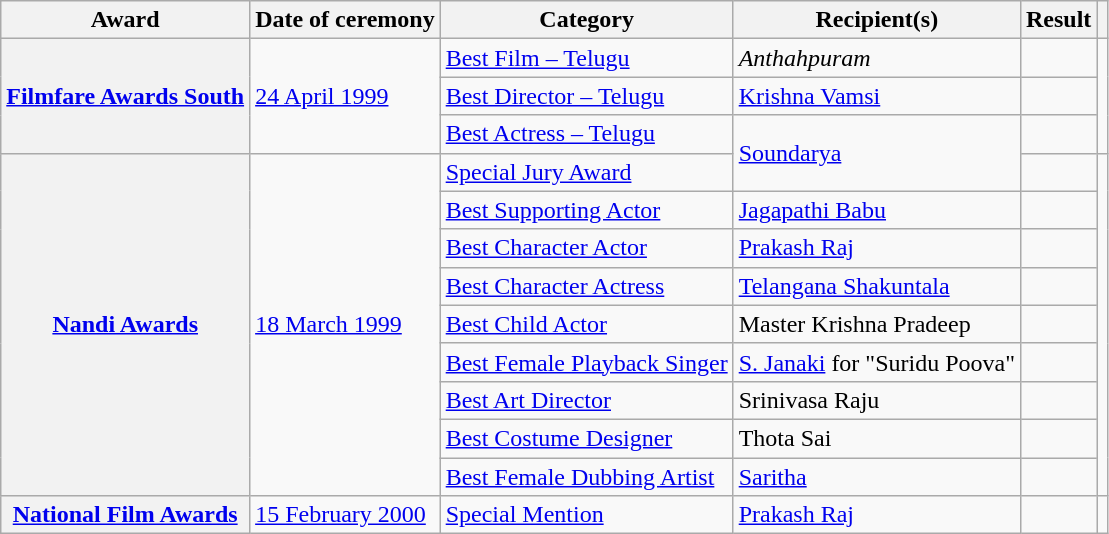<table class="wikitable plainrowheaders sortable">
<tr>
<th scope="col">Award</th>
<th scope="col">Date of ceremony</th>
<th scope="col">Category</th>
<th scope="col">Recipient(s)</th>
<th scope="col" class="unsortable">Result</th>
<th scope="col" class="unsortable"></th>
</tr>
<tr>
<th scope="row" rowspan="3"><a href='#'>Filmfare Awards South</a></th>
<td rowspan="3"><a href='#'>24 April 1999</a></td>
<td><a href='#'>Best Film – Telugu</a></td>
<td><em>Anthahpuram</em></td>
<td></td>
<td style="text-align:center;" rowspan="3"></td>
</tr>
<tr>
<td><a href='#'>Best Director – Telugu</a></td>
<td><a href='#'>Krishna Vamsi</a></td>
<td></td>
</tr>
<tr>
<td><a href='#'>Best Actress – Telugu</a></td>
<td rowspan="2"><a href='#'>Soundarya</a></td>
<td></td>
</tr>
<tr>
<th scope="row" rowspan="9"><a href='#'>Nandi Awards</a></th>
<td rowspan="9"><a href='#'>18 March 1999</a></td>
<td><a href='#'>Special Jury Award</a></td>
<td></td>
<td style="text-align:center;" rowspan="9"><br></td>
</tr>
<tr>
<td><a href='#'>Best Supporting Actor</a></td>
<td><a href='#'>Jagapathi Babu</a></td>
<td></td>
</tr>
<tr>
<td><a href='#'>Best Character Actor</a></td>
<td><a href='#'>Prakash Raj</a></td>
<td></td>
</tr>
<tr>
<td><a href='#'>Best Character Actress</a></td>
<td><a href='#'>Telangana Shakuntala</a></td>
<td></td>
</tr>
<tr>
<td><a href='#'>Best Child Actor</a></td>
<td>Master Krishna Pradeep</td>
<td></td>
</tr>
<tr>
<td><a href='#'>Best Female Playback Singer</a></td>
<td><a href='#'>S. Janaki</a> for "Suridu Poova"</td>
<td></td>
</tr>
<tr>
<td><a href='#'>Best Art Director</a></td>
<td>Srinivasa Raju</td>
<td></td>
</tr>
<tr>
<td><a href='#'>Best Costume Designer</a></td>
<td>Thota Sai</td>
<td></td>
</tr>
<tr>
<td><a href='#'>Best Female Dubbing Artist</a></td>
<td><a href='#'>Saritha</a></td>
<td></td>
</tr>
<tr>
<th scope="row"><a href='#'>National Film Awards</a></th>
<td><a href='#'>15 February 2000</a></td>
<td><a href='#'>Special Mention</a></td>
<td><a href='#'>Prakash Raj</a></td>
<td></td>
<td style="text-align:center;"></td>
</tr>
</table>
